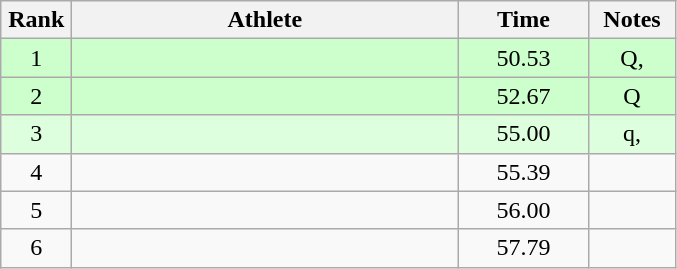<table class="wikitable" style="text-align:center">
<tr>
<th width=40>Rank</th>
<th width=250>Athlete</th>
<th width=80>Time</th>
<th width=50>Notes</th>
</tr>
<tr bgcolor=ccffcc>
<td>1</td>
<td align=left></td>
<td>50.53</td>
<td>Q, </td>
</tr>
<tr bgcolor=ccffcc>
<td>2</td>
<td align=left></td>
<td>52.67</td>
<td>Q</td>
</tr>
<tr bgcolor=ddffdd>
<td>3</td>
<td align=left></td>
<td>55.00</td>
<td>q, </td>
</tr>
<tr>
<td>4</td>
<td align=left></td>
<td>55.39</td>
<td></td>
</tr>
<tr>
<td>5</td>
<td align=left></td>
<td>56.00</td>
<td></td>
</tr>
<tr>
<td>6</td>
<td align=left></td>
<td>57.79</td>
<td></td>
</tr>
</table>
